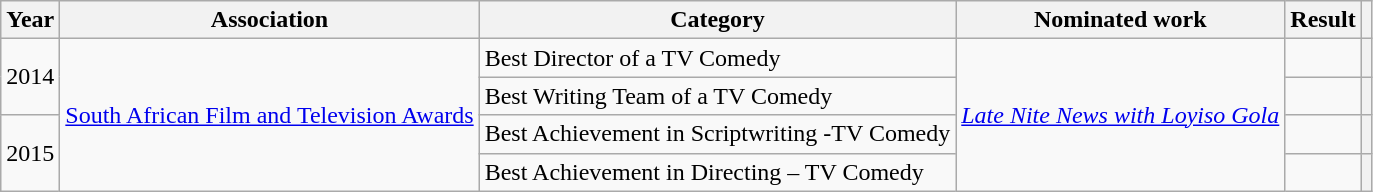<table class= "wikitable">
<tr>
<th>Year</th>
<th>Association</th>
<th>Category</th>
<th>Nominated work</th>
<th>Result</th>
<th></th>
</tr>
<tr>
<td rowspan="2">2014</td>
<td rowspan="4"><a href='#'>South African Film and Television Awards</a></td>
<td>Best Director of a TV Comedy</td>
<td rowspan="4"><em><a href='#'>Late Nite News with Loyiso Gola</a></em></td>
<td></td>
<th align="center"></th>
</tr>
<tr>
<td>Best Writing Team of a TV Comedy</td>
<td></td>
<th align="center"></th>
</tr>
<tr>
<td rowspan="2">2015</td>
<td>Best Achievement in Scriptwriting -TV Comedy</td>
<td></td>
<th align="center"></th>
</tr>
<tr>
<td>Best Achievement in Directing – TV Comedy</td>
<td></td>
<th align="center"></th>
</tr>
</table>
